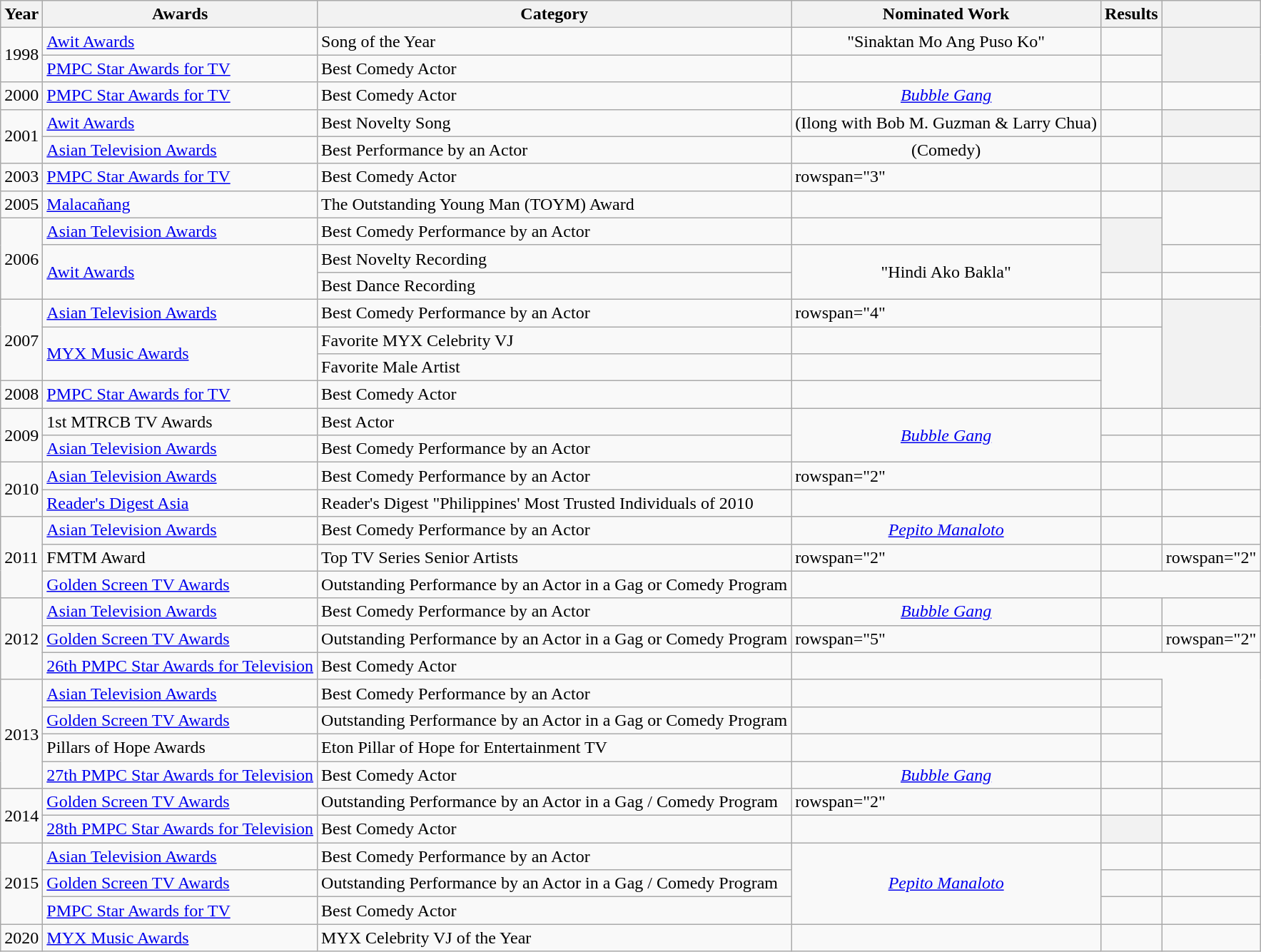<table class="wikitable">
<tr>
<th>Year</th>
<th>Awards</th>
<th>Category</th>
<th>Nominated Work</th>
<th>Results</th>
<th></th>
</tr>
<tr>
<td rowspan=2>1998</td>
<td><a href='#'>Awit Awards</a></td>
<td>Song of the Year</td>
<td align="center">"Sinaktan Mo Ang Puso Ko"</td>
<td></td>
<th rowspan="2"></th>
</tr>
<tr>
<td><a href='#'>PMPC Star Awards for TV</a></td>
<td>Best Comedy Actor</td>
<td></td>
<td></td>
</tr>
<tr>
<td>2000</td>
<td><a href='#'>PMPC Star Awards for TV</a></td>
<td>Best Comedy Actor</td>
<td align="center"><em><a href='#'>Bubble Gang</a></em></td>
<td></td>
<td></td>
</tr>
<tr>
<td rowspan=2>2001</td>
<td><a href='#'>Awit Awards</a></td>
<td>Best Novelty Song</td>
<td align="center">(Ilong with Bob M. Guzman & Larry Chua)</td>
<td></td>
<th></th>
</tr>
<tr>
<td><a href='#'>Asian Television Awards</a></td>
<td>Best Performance by an Actor</td>
<td align="center">(Comedy)</td>
<td></td>
<td></td>
</tr>
<tr>
<td>2003</td>
<td><a href='#'>PMPC Star Awards for TV</a></td>
<td>Best Comedy Actor</td>
<td>rowspan="3" </td>
<td></td>
<th></th>
</tr>
<tr>
<td>2005</td>
<td><a href='#'>Malacañang</a></td>
<td>The Outstanding Young Man (TOYM) Award</td>
<td></td>
<td></td>
</tr>
<tr>
<td rowspan=3>2006</td>
<td><a href='#'>Asian Television Awards</a></td>
<td>Best Comedy Performance by an Actor</td>
<td></td>
<th rowspan="2"></th>
</tr>
<tr>
<td rowspan=2><a href='#'>Awit Awards</a></td>
<td>Best Novelty Recording</td>
<td align="center" rowspan="2">"Hindi Ako Bakla"</td>
<td></td>
</tr>
<tr>
<td>Best Dance Recording</td>
<td></td>
<td></td>
</tr>
<tr>
<td rowspan=3>2007</td>
<td><a href='#'>Asian Television Awards</a></td>
<td>Best Comedy Performance by an Actor</td>
<td>rowspan="4" </td>
<td></td>
<th rowspan="4"></th>
</tr>
<tr>
<td rowspan=2><a href='#'>MYX Music Awards</a></td>
<td>Favorite MYX Celebrity VJ</td>
<td></td>
</tr>
<tr>
<td>Favorite Male Artist</td>
<td></td>
</tr>
<tr>
<td>2008</td>
<td><a href='#'>PMPC Star Awards for TV</a></td>
<td>Best Comedy Actor</td>
<td></td>
</tr>
<tr>
<td rowspan=2>2009</td>
<td>1st MTRCB TV Awards</td>
<td>Best Actor</td>
<td align="center" rowspan="2"><em><a href='#'>Bubble Gang</a></em></td>
<td></td>
<td></td>
</tr>
<tr>
<td><a href='#'>Asian Television Awards</a></td>
<td>Best Comedy Performance by an Actor</td>
<td></td>
<td></td>
</tr>
<tr>
<td rowspan=2>2010</td>
<td><a href='#'>Asian Television Awards</a></td>
<td>Best Comedy Performance by an Actor</td>
<td>rowspan="2" </td>
<td></td>
<td></td>
</tr>
<tr>
<td><a href='#'>Reader's Digest Asia</a></td>
<td>Reader's Digest "Philippines' Most Trusted Individuals of 2010 </td>
<td></td>
<td></td>
</tr>
<tr>
<td rowspan=3>2011</td>
<td><a href='#'>Asian Television Awards</a></td>
<td>Best Comedy Performance by an Actor</td>
<td align="center"><em><a href='#'>Pepito Manaloto</a></em></td>
<td></td>
<td></td>
</tr>
<tr>
<td>FMTM Award</td>
<td>Top TV Series Senior Artists</td>
<td>rowspan="2" </td>
<td></td>
<td>rowspan="2" </td>
</tr>
<tr>
<td><a href='#'>Golden Screen TV Awards</a></td>
<td>Outstanding Performance by an Actor in a Gag or Comedy Program</td>
<td></td>
</tr>
<tr>
<td rowspan=3>2012</td>
<td><a href='#'>Asian Television Awards</a></td>
<td>Best Comedy Performance by an Actor</td>
<td align="center"><em><a href='#'>Bubble Gang</a></em></td>
<td></td>
<td></td>
</tr>
<tr>
<td><a href='#'>Golden Screen TV Awards</a></td>
<td>Outstanding Performance by an Actor in a Gag or Comedy Program</td>
<td>rowspan="5" </td>
<td></td>
<td>rowspan="2" </td>
</tr>
<tr>
<td><a href='#'>26th PMPC Star Awards for Television</a></td>
<td>Best Comedy Actor</td>
<td></td>
</tr>
<tr>
<td rowspan=4>2013</td>
<td><a href='#'>Asian Television Awards</a></td>
<td>Best Comedy Performance by an Actor</td>
<td></td>
<td></td>
</tr>
<tr>
<td><a href='#'>Golden Screen TV Awards</a></td>
<td>Outstanding Performance by an Actor in a Gag or Comedy Program</td>
<td></td>
<td></td>
</tr>
<tr>
<td>Pillars of Hope Awards</td>
<td>Eton Pillar of Hope for Entertainment TV</td>
<td></td>
<td></td>
</tr>
<tr>
<td><a href='#'>27th PMPC Star Awards for Television</a></td>
<td>Best Comedy Actor</td>
<td align="center"><em><a href='#'>Bubble Gang</a></em></td>
<td></td>
<td></td>
</tr>
<tr>
<td rowspan=2>2014</td>
<td><a href='#'>Golden Screen TV Awards</a></td>
<td>Outstanding Performance by an Actor in a Gag / Comedy Program</td>
<td>rowspan="2" </td>
<td></td>
<td></td>
</tr>
<tr>
<td><a href='#'>28th PMPC Star Awards for Television</a></td>
<td>Best Comedy Actor</td>
<td></td>
<th></th>
</tr>
<tr>
<td rowspan=3>2015</td>
<td><a href='#'>Asian Television Awards</a></td>
<td>Best Comedy Performance by an Actor</td>
<td align="center" rowspan="3"><em><a href='#'>Pepito Manaloto</a></em></td>
<td></td>
<td></td>
</tr>
<tr>
<td><a href='#'>Golden Screen TV Awards</a></td>
<td>Outstanding Performance by an Actor in a Gag / Comedy Program</td>
<td></td>
<td></td>
</tr>
<tr>
<td><a href='#'>PMPC Star Awards for TV</a></td>
<td>Best Comedy Actor</td>
<td></td>
<td></td>
</tr>
<tr>
<td>2020</td>
<td><a href='#'>MYX Music Awards</a></td>
<td>MYX Celebrity VJ of the Year</td>
<td></td>
<td></td>
<td></td>
</tr>
</table>
